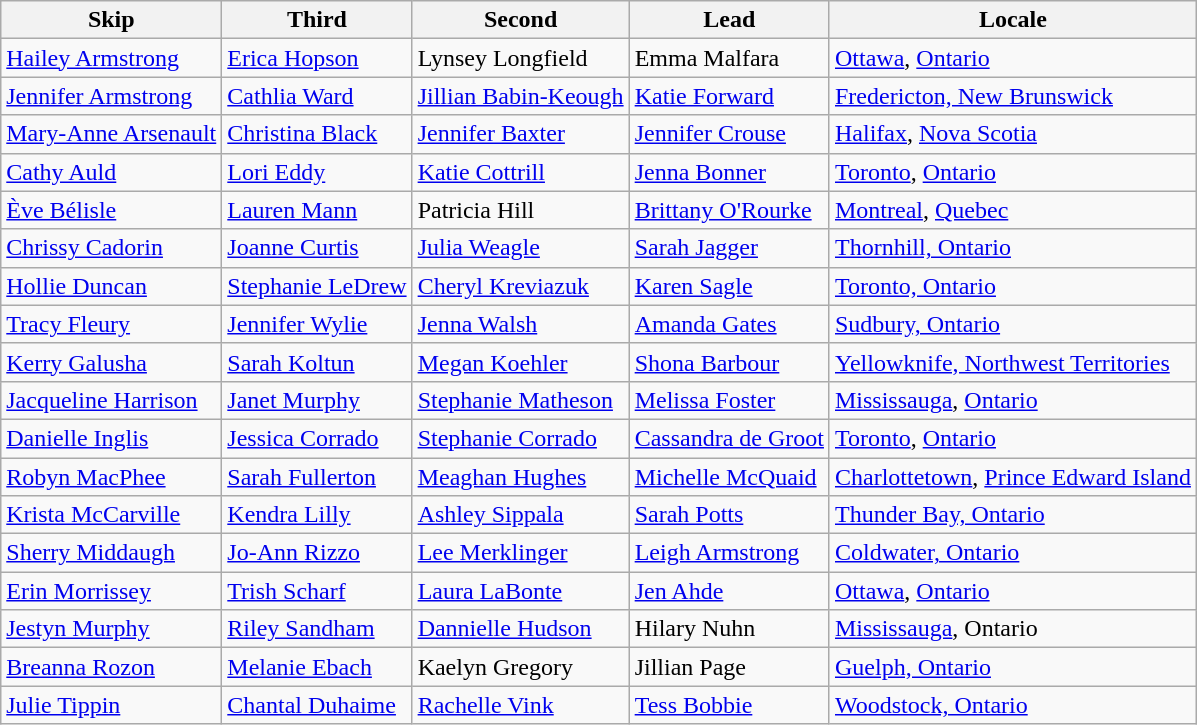<table class=wikitable>
<tr>
<th>Skip</th>
<th>Third</th>
<th>Second</th>
<th>Lead</th>
<th>Locale</th>
</tr>
<tr>
<td><a href='#'>Hailey Armstrong</a></td>
<td><a href='#'>Erica Hopson</a></td>
<td>Lynsey Longfield</td>
<td>Emma Malfara</td>
<td> <a href='#'>Ottawa</a>, <a href='#'>Ontario</a></td>
</tr>
<tr>
<td><a href='#'>Jennifer Armstrong</a></td>
<td><a href='#'>Cathlia Ward</a></td>
<td><a href='#'>Jillian Babin-Keough</a></td>
<td><a href='#'>Katie Forward</a></td>
<td> <a href='#'>Fredericton, New Brunswick</a></td>
</tr>
<tr>
<td><a href='#'>Mary-Anne Arsenault</a></td>
<td><a href='#'>Christina Black</a></td>
<td><a href='#'>Jennifer Baxter</a></td>
<td><a href='#'>Jennifer Crouse</a></td>
<td> <a href='#'>Halifax</a>, <a href='#'>Nova Scotia</a></td>
</tr>
<tr>
<td><a href='#'>Cathy Auld</a></td>
<td><a href='#'>Lori Eddy</a></td>
<td><a href='#'>Katie Cottrill</a></td>
<td><a href='#'>Jenna Bonner</a></td>
<td> <a href='#'>Toronto</a>, <a href='#'>Ontario</a></td>
</tr>
<tr>
<td><a href='#'>Ève Bélisle</a></td>
<td><a href='#'>Lauren Mann</a></td>
<td>Patricia Hill</td>
<td><a href='#'>Brittany O'Rourke</a></td>
<td> <a href='#'>Montreal</a>, <a href='#'>Quebec</a></td>
</tr>
<tr>
<td><a href='#'>Chrissy Cadorin</a></td>
<td><a href='#'>Joanne Curtis</a></td>
<td><a href='#'>Julia Weagle</a></td>
<td><a href='#'>Sarah Jagger</a></td>
<td> <a href='#'>Thornhill, Ontario</a></td>
</tr>
<tr>
<td><a href='#'>Hollie Duncan</a></td>
<td><a href='#'>Stephanie LeDrew</a></td>
<td><a href='#'>Cheryl Kreviazuk</a></td>
<td><a href='#'>Karen Sagle</a></td>
<td> <a href='#'>Toronto, Ontario</a></td>
</tr>
<tr>
<td><a href='#'>Tracy Fleury</a></td>
<td><a href='#'>Jennifer Wylie</a></td>
<td><a href='#'>Jenna Walsh</a></td>
<td><a href='#'>Amanda Gates</a></td>
<td> <a href='#'>Sudbury, Ontario</a></td>
</tr>
<tr>
<td><a href='#'>Kerry Galusha</a></td>
<td><a href='#'>Sarah Koltun</a></td>
<td><a href='#'>Megan Koehler</a></td>
<td><a href='#'>Shona Barbour</a></td>
<td> <a href='#'>Yellowknife, Northwest Territories</a></td>
</tr>
<tr>
<td><a href='#'>Jacqueline Harrison</a></td>
<td><a href='#'>Janet Murphy</a></td>
<td><a href='#'>Stephanie Matheson</a></td>
<td><a href='#'>Melissa Foster</a></td>
<td> <a href='#'>Mississauga</a>, <a href='#'>Ontario</a></td>
</tr>
<tr>
<td><a href='#'>Danielle Inglis</a></td>
<td><a href='#'>Jessica Corrado</a></td>
<td><a href='#'>Stephanie Corrado</a></td>
<td><a href='#'>Cassandra de Groot</a></td>
<td> <a href='#'>Toronto</a>, <a href='#'>Ontario</a></td>
</tr>
<tr>
<td><a href='#'>Robyn MacPhee</a></td>
<td><a href='#'>Sarah Fullerton</a></td>
<td><a href='#'>Meaghan Hughes</a></td>
<td><a href='#'>Michelle McQuaid</a></td>
<td> <a href='#'>Charlottetown</a>, <a href='#'>Prince Edward Island</a></td>
</tr>
<tr>
<td><a href='#'>Krista McCarville</a></td>
<td><a href='#'>Kendra Lilly</a></td>
<td><a href='#'>Ashley Sippala</a></td>
<td><a href='#'>Sarah Potts</a></td>
<td> <a href='#'>Thunder Bay, Ontario</a></td>
</tr>
<tr>
<td><a href='#'>Sherry Middaugh</a></td>
<td><a href='#'>Jo-Ann Rizzo</a></td>
<td><a href='#'>Lee Merklinger</a></td>
<td><a href='#'>Leigh Armstrong</a></td>
<td> <a href='#'>Coldwater, Ontario</a></td>
</tr>
<tr>
<td><a href='#'>Erin Morrissey</a></td>
<td><a href='#'>Trish Scharf</a></td>
<td><a href='#'>Laura LaBonte</a></td>
<td><a href='#'>Jen Ahde</a></td>
<td> <a href='#'>Ottawa</a>, <a href='#'>Ontario</a></td>
</tr>
<tr>
<td><a href='#'>Jestyn Murphy</a></td>
<td><a href='#'>Riley Sandham</a></td>
<td><a href='#'>Dannielle Hudson</a></td>
<td>Hilary Nuhn</td>
<td> <a href='#'>Mississauga</a>, Ontario</td>
</tr>
<tr>
<td><a href='#'>Breanna Rozon</a></td>
<td><a href='#'>Melanie Ebach</a></td>
<td>Kaelyn Gregory</td>
<td>Jillian Page</td>
<td> <a href='#'>Guelph, Ontario</a></td>
</tr>
<tr>
<td><a href='#'>Julie Tippin</a></td>
<td><a href='#'>Chantal Duhaime</a></td>
<td><a href='#'>Rachelle Vink</a></td>
<td><a href='#'>Tess Bobbie</a></td>
<td> <a href='#'>Woodstock, Ontario</a></td>
</tr>
</table>
